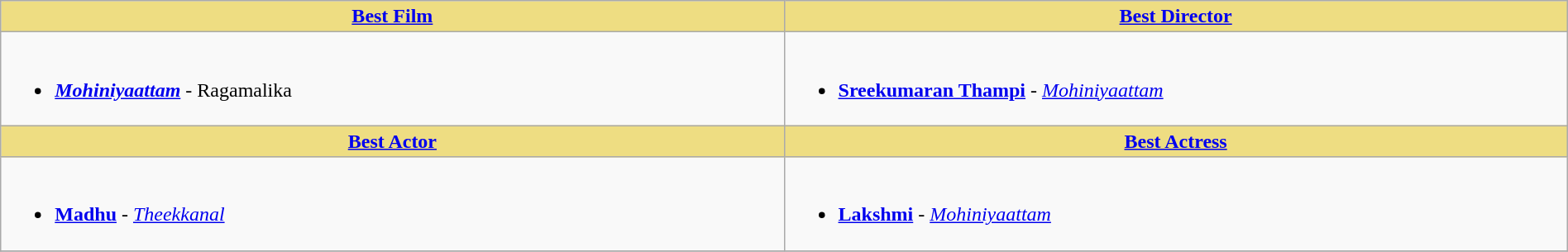<table class="wikitable" width=100% |>
<tr>
<th !  style="background:#eedd82; text-align:center; width:50%;"><a href='#'>Best Film</a></th>
<th !  style="background:#eedd82; text-align:center; width:50%;"><a href='#'>Best Director</a></th>
</tr>
<tr>
<td valign="top"><br><ul><li><strong><em><a href='#'>Mohiniyaattam</a></em></strong> - Ragamalika</li></ul></td>
<td valign="top"><br><ul><li><strong><a href='#'>Sreekumaran Thampi</a></strong> - <em><a href='#'>Mohiniyaattam</a></em></li></ul></td>
</tr>
<tr>
<th !  style="background:#eedd82; text-align:center; width:50%;"><a href='#'>Best Actor</a></th>
<th !  style="background:#eedd82; text-align:center; width:50%;"><a href='#'>Best Actress</a></th>
</tr>
<tr>
<td valign="top"><br><ul><li><strong><a href='#'>Madhu</a></strong> - <em><a href='#'>Theekkanal</a></em></li></ul></td>
<td valign="top"><br><ul><li><strong><a href='#'>Lakshmi</a></strong> - <em><a href='#'>Mohiniyaattam</a></em></li></ul></td>
</tr>
<tr>
</tr>
</table>
